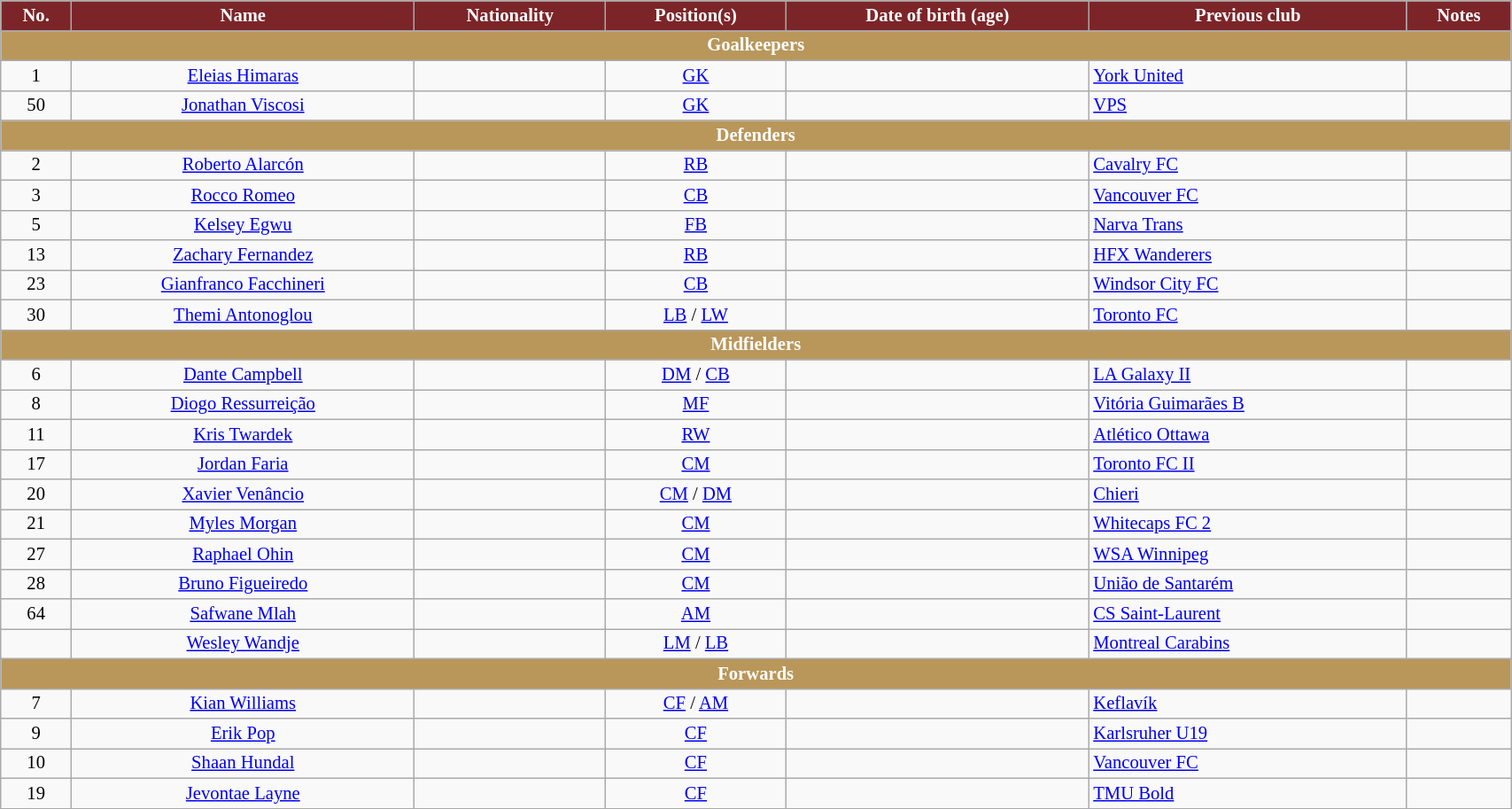<table class="wikitable" style="text-align:center; font-size:86%; width:90%;">
<tr>
<th style="background:#7c2529; color:white; text-align:center;">No.</th>
<th style="background:#7c2529; color:white; text-align:center;">Name</th>
<th style="background:#7c2529; color:white; text-align:center;">Nationality</th>
<th style="background:#7c2529; color:white; text-align:center;">Position(s)</th>
<th style="background:#7c2529; color:white; text-align:center;">Date of birth (age)</th>
<th style="background:#7c2529; color:white; text-align:center;">Previous club</th>
<th style="background:#7c2529; color:white; text-align:center;">Notes</th>
</tr>
<tr>
<th colspan="7" style="background:#b9975b; color:white; text-align:center;">Goalkeepers</th>
</tr>
<tr>
<td>1</td>
<td><a href='#'>Eleias Himaras</a></td>
<td></td>
<td><a href='#'>GK</a></td>
<td></td>
<td style="text-align:left"> <a href='#'>York United</a></td>
</tr>
<tr>
<td>50</td>
<td><a href='#'>Jonathan Viscosi</a></td>
<td></td>
<td><a href='#'>GK</a></td>
<td></td>
<td align="left"> <a href='#'>VPS</a></td>
<td align="left"></td>
</tr>
<tr>
<th colspan="7" style="background:#b9975b; color:white; text-align:center;">Defenders</th>
</tr>
<tr>
<td>2</td>
<td><a href='#'>Roberto Alarcón</a></td>
<td></td>
<td><a href='#'>RB</a></td>
<td></td>
<td align="left"> <a href='#'>Cavalry FC</a></td>
<td align="left"></td>
</tr>
<tr>
<td>3</td>
<td><a href='#'>Rocco Romeo</a></td>
<td></td>
<td><a href='#'>CB</a></td>
<td></td>
<td align="left"> <a href='#'>Vancouver FC</a></td>
<td align="left"></td>
</tr>
<tr>
<td>5</td>
<td><a href='#'>Kelsey Egwu</a></td>
<td></td>
<td><a href='#'>FB</a></td>
<td></td>
<td align="left"> <a href='#'>Narva Trans</a></td>
<td align="left"></td>
</tr>
<tr>
<td>13</td>
<td><a href='#'>Zachary Fernandez</a></td>
<td></td>
<td><a href='#'>RB</a></td>
<td></td>
<td align="left"> <a href='#'>HFX Wanderers</a></td>
<td align="left"></td>
</tr>
<tr>
<td>23</td>
<td><a href='#'>Gianfranco Facchineri</a></td>
<td></td>
<td><a href='#'>CB</a></td>
<td></td>
<td style="text-align:left"> <a href='#'>Windsor City FC</a></td>
<td align="left"></td>
</tr>
<tr>
<td>30</td>
<td><a href='#'>Themi Antonoglou</a></td>
<td></td>
<td><a href='#'>LB</a> / <a href='#'>LW</a></td>
<td></td>
<td align="left"> <a href='#'>Toronto FC</a></td>
<td align="left"></td>
</tr>
<tr>
<th colspan="7" style="background:#b9975b; color:white; text-align:center;">Midfielders</th>
</tr>
<tr>
<td>6</td>
<td><a href='#'>Dante Campbell</a></td>
<td></td>
<td><a href='#'>DM</a> / <a href='#'>CB</a></td>
<td></td>
<td align="left"> <a href='#'>LA Galaxy II</a></td>
<td align="left"></td>
</tr>
<tr>
<td>8</td>
<td><a href='#'>Diogo Ressurreição</a></td>
<td></td>
<td><a href='#'>MF</a></td>
<td></td>
<td align="left"> <a href='#'>Vitória Guimarães B</a></td>
<td align="left"><a href='#'></a></td>
</tr>
<tr>
<td>11</td>
<td><a href='#'>Kris Twardek</a></td>
<td></td>
<td><a href='#'>RW</a></td>
<td></td>
<td align="left"> <a href='#'>Atlético Ottawa</a></td>
<td align="left"></td>
</tr>
<tr>
<td>17</td>
<td><a href='#'>Jordan Faria</a></td>
<td></td>
<td><a href='#'>CM</a></td>
<td></td>
<td align="left"> <a href='#'>Toronto FC II</a></td>
<td align="left"></td>
</tr>
<tr>
<td>20</td>
<td><a href='#'>Xavier Venâncio</a></td>
<td></td>
<td><a href='#'>CM</a> / <a href='#'>DM</a></td>
<td></td>
<td align="left"> <a href='#'>Chieri</a></td>
<td align="left"><a href='#'></a></td>
</tr>
<tr>
<td>21</td>
<td><a href='#'>Myles Morgan</a></td>
<td></td>
<td><a href='#'>CM</a></td>
<td></td>
<td align="left"> <a href='#'>Whitecaps FC 2</a></td>
<td align="left"></td>
</tr>
<tr>
<td>27</td>
<td><a href='#'>Raphael Ohin</a></td>
<td></td>
<td><a href='#'>CM</a></td>
<td></td>
<td align="left"> <a href='#'>WSA Winnipeg</a></td>
<td align="left"></td>
</tr>
<tr>
<td>28</td>
<td><a href='#'>Bruno Figueiredo</a></td>
<td></td>
<td><a href='#'>CM</a></td>
<td></td>
<td align="left"> <a href='#'>União de Santarém</a></td>
<td align="left"><a href='#'></a></td>
</tr>
<tr>
<td>64</td>
<td><a href='#'>Safwane Mlah</a></td>
<td></td>
<td><a href='#'>AM</a></td>
<td></td>
<td align="left"> <a href='#'>CS Saint-Laurent</a></td>
<td align="left"></td>
</tr>
<tr>
<td></td>
<td><a href='#'>Wesley Wandje</a></td>
<td></td>
<td><a href='#'>LM</a> / <a href='#'>LB</a></td>
<td></td>
<td align="left"> <a href='#'>Montreal Carabins</a></td>
<td align="left"></td>
</tr>
<tr>
<th colspan="7" style="background:#b9975b; color:white; text-align:center;">Forwards</th>
</tr>
<tr>
<td>7</td>
<td><a href='#'>Kian Williams</a></td>
<td></td>
<td><a href='#'>CF</a> / <a href='#'>AM</a></td>
<td></td>
<td align="left"> <a href='#'>Keflavík</a></td>
<td align="left"><a href='#'></a></td>
</tr>
<tr>
<td>9</td>
<td><a href='#'>Erik Pop</a></td>
<td></td>
<td><a href='#'>CF</a></td>
<td></td>
<td align="left"> <a href='#'>Karlsruher U19</a></td>
<td align="left"></td>
</tr>
<tr>
<td>10</td>
<td><a href='#'>Shaan Hundal</a></td>
<td></td>
<td><a href='#'>CF</a></td>
<td></td>
<td align="left"> <a href='#'>Vancouver FC</a></td>
<td align="left"></td>
</tr>
<tr>
<td>19</td>
<td><a href='#'>Jevontae Layne</a></td>
<td></td>
<td><a href='#'>CF</a></td>
<td></td>
<td align="left"> <a href='#'>TMU Bold</a></td>
<td align="left"></td>
</tr>
<tr>
</tr>
</table>
